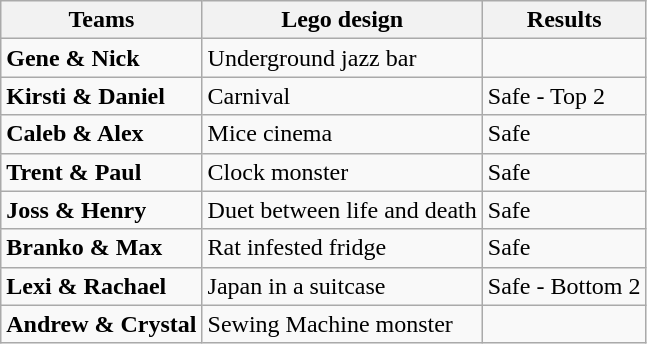<table class="wikitable mw-collapsible mw-collapsed">
<tr>
<th>Teams</th>
<th>Lego design</th>
<th>Results</th>
</tr>
<tr>
<td><strong>Gene & Nick</strong></td>
<td>Underground jazz bar</td>
<td></td>
</tr>
<tr>
<td><strong>Kirsti & Daniel</strong></td>
<td>Carnival</td>
<td>Safe - Top 2</td>
</tr>
<tr>
<td><strong>Caleb & Alex</strong></td>
<td>Mice cinema</td>
<td>Safe</td>
</tr>
<tr>
<td><strong>Trent & Paul</strong></td>
<td>Clock monster</td>
<td>Safe</td>
</tr>
<tr>
<td><strong>Joss & Henry</strong></td>
<td>Duet between life and death</td>
<td>Safe</td>
</tr>
<tr>
<td><strong>Branko & Max</strong></td>
<td>Rat infested fridge</td>
<td>Safe</td>
</tr>
<tr>
<td><strong>Lexi & Rachael</strong></td>
<td>Japan in a suitcase</td>
<td>Safe - Bottom 2</td>
</tr>
<tr>
<td><strong>Andrew & Crystal</strong></td>
<td>Sewing Machine monster</td>
<td></td>
</tr>
</table>
